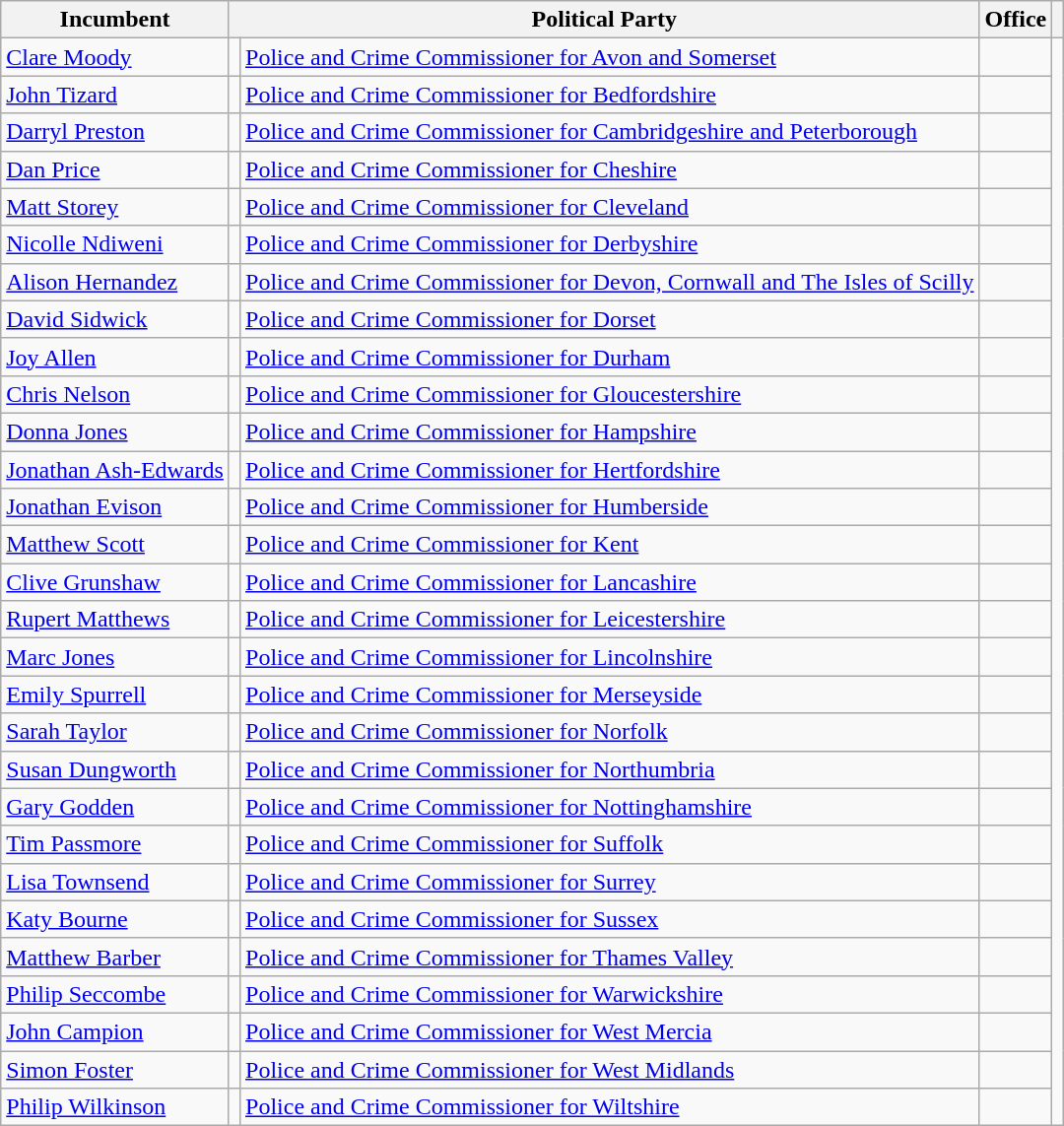<table class="wikitable sortable">
<tr>
<th>Incumbent</th>
<th colspan="2">Political Party</th>
<th>Office</th>
<th></th>
</tr>
<tr>
<td><a href='#'>Clare Moody</a></td>
<td></td>
<td><a href='#'>Police and Crime Commissioner for Avon and Somerset</a></td>
<td></td>
</tr>
<tr>
<td><a href='#'>John Tizard</a></td>
<td></td>
<td><a href='#'>Police and Crime Commissioner for Bedfordshire</a></td>
<td></td>
</tr>
<tr>
<td><a href='#'>Darryl Preston</a></td>
<td></td>
<td><a href='#'>Police and Crime Commissioner for Cambridgeshire and Peterborough</a></td>
<td></td>
</tr>
<tr>
<td><a href='#'>Dan Price</a></td>
<td></td>
<td><a href='#'>Police and Crime Commissioner for Cheshire</a></td>
<td></td>
</tr>
<tr>
<td><a href='#'>Matt Storey</a></td>
<td></td>
<td><a href='#'>Police and Crime Commissioner for Cleveland</a></td>
<td></td>
</tr>
<tr>
<td><a href='#'>Nicolle Ndiweni</a></td>
<td></td>
<td><a href='#'>Police and Crime Commissioner for Derbyshire</a></td>
<td></td>
</tr>
<tr>
<td><a href='#'>Alison Hernandez</a></td>
<td></td>
<td><a href='#'>Police and Crime Commissioner for Devon, Cornwall and The Isles of Scilly</a></td>
<td></td>
</tr>
<tr>
<td><a href='#'>David Sidwick</a></td>
<td></td>
<td><a href='#'>Police and Crime Commissioner for Dorset</a></td>
<td></td>
</tr>
<tr>
<td><a href='#'>Joy Allen</a></td>
<td></td>
<td><a href='#'>Police and Crime Commissioner for Durham</a></td>
<td></td>
</tr>
<tr>
<td><a href='#'>Chris Nelson</a></td>
<td></td>
<td><a href='#'>Police and Crime Commissioner for Gloucestershire</a></td>
<td></td>
</tr>
<tr>
<td><a href='#'>Donna Jones</a></td>
<td></td>
<td><a href='#'>Police and Crime Commissioner for Hampshire</a></td>
<td></td>
</tr>
<tr>
<td><a href='#'>Jonathan Ash-Edwards</a></td>
<td></td>
<td><a href='#'>Police and Crime Commissioner for Hertfordshire</a></td>
<td></td>
</tr>
<tr>
<td><a href='#'>Jonathan Evison</a></td>
<td></td>
<td><a href='#'>Police and Crime Commissioner for Humberside</a></td>
<td></td>
</tr>
<tr>
<td><a href='#'>Matthew Scott</a></td>
<td></td>
<td><a href='#'>Police and Crime Commissioner for Kent</a></td>
<td></td>
</tr>
<tr>
<td><a href='#'>Clive Grunshaw</a></td>
<td></td>
<td><a href='#'>Police and Crime Commissioner for Lancashire</a></td>
<td></td>
</tr>
<tr>
<td><a href='#'>Rupert Matthews</a></td>
<td></td>
<td><a href='#'>Police and Crime Commissioner for Leicestershire</a></td>
<td></td>
</tr>
<tr>
<td><a href='#'>Marc Jones</a></td>
<td></td>
<td><a href='#'>Police and Crime Commissioner for Lincolnshire</a></td>
<td></td>
</tr>
<tr>
<td><a href='#'>Emily Spurrell</a></td>
<td></td>
<td><a href='#'>Police and Crime Commissioner for Merseyside</a></td>
<td></td>
</tr>
<tr>
<td><a href='#'>Sarah Taylor</a></td>
<td></td>
<td><a href='#'>Police and Crime Commissioner for Norfolk</a></td>
<td></td>
</tr>
<tr>
<td><a href='#'>Susan Dungworth</a></td>
<td></td>
<td><a href='#'>Police and Crime Commissioner for Northumbria</a></td>
<td></td>
</tr>
<tr>
<td><a href='#'>Gary Godden</a></td>
<td></td>
<td><a href='#'>Police and Crime Commissioner for Nottinghamshire</a></td>
<td></td>
</tr>
<tr>
<td><a href='#'>Tim Passmore</a></td>
<td></td>
<td><a href='#'>Police and Crime Commissioner for Suffolk</a></td>
<td></td>
</tr>
<tr>
<td><a href='#'>Lisa Townsend</a></td>
<td></td>
<td><a href='#'>Police and Crime Commissioner for Surrey</a></td>
<td></td>
</tr>
<tr>
<td><a href='#'>Katy Bourne</a></td>
<td></td>
<td><a href='#'>Police and Crime Commissioner for Sussex</a></td>
<td></td>
</tr>
<tr>
<td><a href='#'>Matthew Barber</a></td>
<td></td>
<td><a href='#'>Police and Crime Commissioner for Thames Valley</a></td>
<td></td>
</tr>
<tr>
<td><a href='#'>Philip Seccombe</a></td>
<td></td>
<td><a href='#'>Police and Crime Commissioner for Warwickshire</a></td>
<td></td>
</tr>
<tr>
<td><a href='#'>John Campion</a></td>
<td></td>
<td><a href='#'>Police and Crime Commissioner for West Mercia</a></td>
<td></td>
</tr>
<tr>
<td><a href='#'>Simon Foster</a></td>
<td></td>
<td><a href='#'>Police and Crime Commissioner for West Midlands</a></td>
<td></td>
</tr>
<tr>
<td><a href='#'>Philip Wilkinson</a></td>
<td></td>
<td><a href='#'>Police and Crime Commissioner for Wiltshire</a></td>
<td></td>
</tr>
</table>
